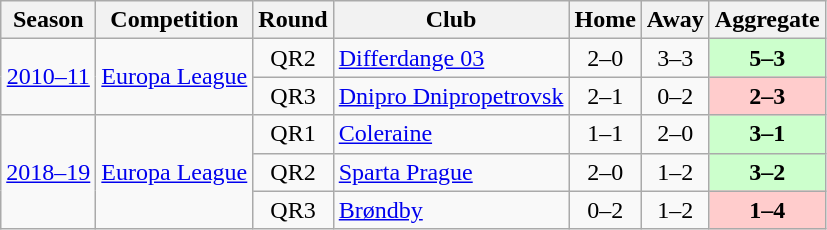<table class="wikitable" style="text-align:center">
<tr>
<th>Season</th>
<th>Competition</th>
<th>Round</th>
<th>Club</th>
<th>Home</th>
<th>Away</th>
<th>Aggregate</th>
</tr>
<tr>
<td rowspan=2><a href='#'>2010–11</a></td>
<td rowspan=2><a href='#'>Europa League</a></td>
<td>QR2</td>
<td align="left"> <a href='#'>Differdange 03</a></td>
<td>2–0</td>
<td>3–3</td>
<td style="background:#cfc"><strong>5–3</strong></td>
</tr>
<tr>
<td>QR3</td>
<td align="left"> <a href='#'>Dnipro Dnipropetrovsk</a></td>
<td>2–1</td>
<td>0–2</td>
<td style="background:#fcc"><strong>2–3</strong></td>
</tr>
<tr>
<td rowspan=3><a href='#'>2018–19</a></td>
<td rowspan=3><a href='#'>Europa League</a></td>
<td>QR1</td>
<td align="left"> <a href='#'>Coleraine</a></td>
<td>1–1</td>
<td>2–0</td>
<td style="background:#cfc"><strong>3–1</strong></td>
</tr>
<tr>
<td>QR2</td>
<td align="left"> <a href='#'>Sparta Prague</a></td>
<td>2–0</td>
<td>1–2</td>
<td style="background:#cfc"><strong>3–2</strong></td>
</tr>
<tr>
<td>QR3</td>
<td align="left"> <a href='#'>Brøndby</a></td>
<td>0–2</td>
<td>1–2</td>
<td style="background:#fcc"><strong>1–4</strong></td>
</tr>
</table>
